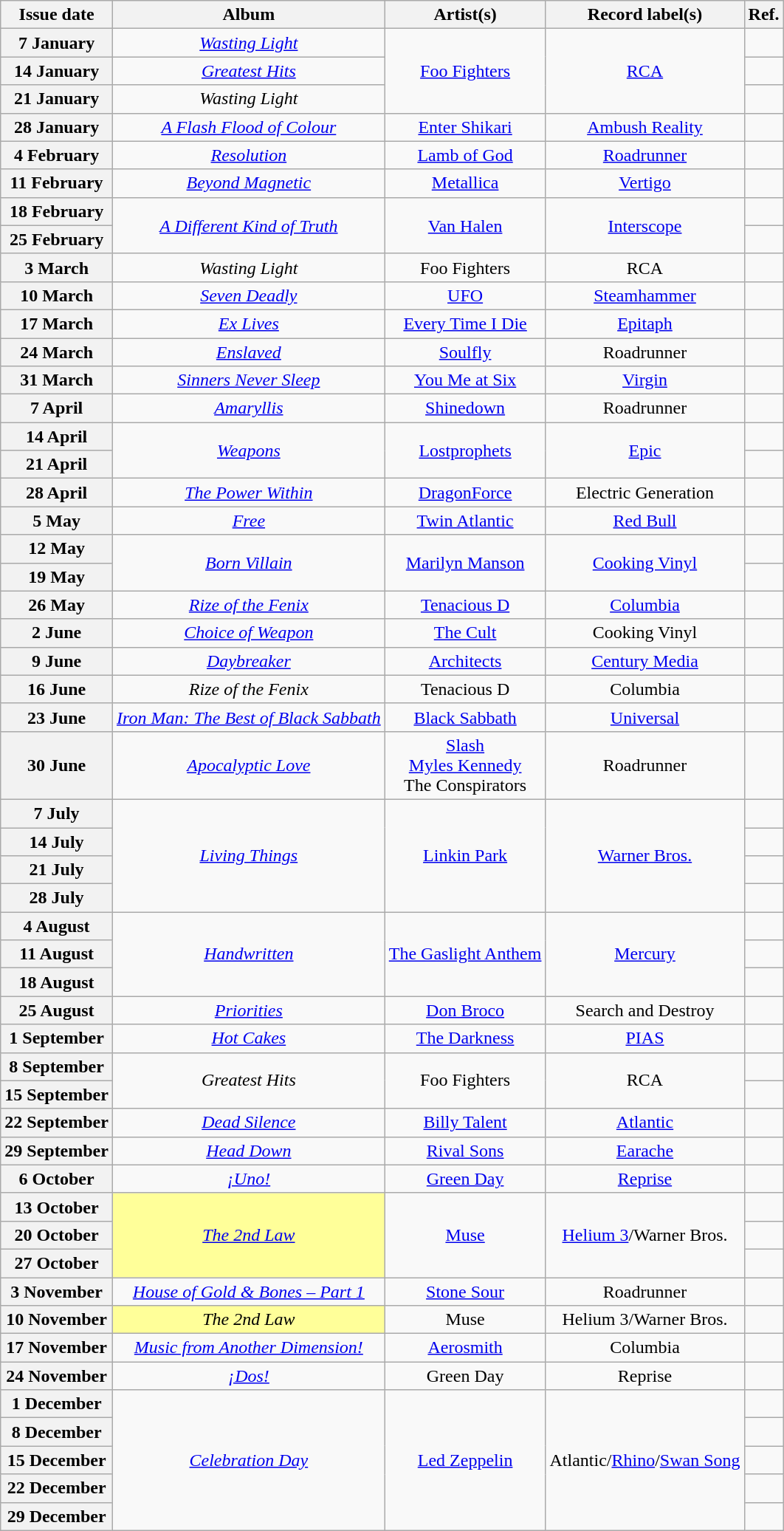<table class="wikitable plainrowheaders" style="text-align:center">
<tr>
<th scope="col">Issue date</th>
<th scope="col">Album</th>
<th scope="col">Artist(s)</th>
<th scope="col">Record label(s)</th>
<th scope="col">Ref.</th>
</tr>
<tr>
<th scope="row">7 January</th>
<td><em><a href='#'>Wasting Light</a></em></td>
<td rowspan="3"><a href='#'>Foo Fighters</a></td>
<td rowspan="3"><a href='#'>RCA</a></td>
<td></td>
</tr>
<tr>
<th scope="row">14 January</th>
<td><em><a href='#'>Greatest Hits</a></em></td>
<td></td>
</tr>
<tr>
<th scope="row">21 January</th>
<td><em>Wasting Light</em></td>
<td></td>
</tr>
<tr>
<th scope="row">28 January</th>
<td><em><a href='#'>A Flash Flood of Colour</a></em></td>
<td><a href='#'>Enter Shikari</a></td>
<td><a href='#'>Ambush Reality</a></td>
<td></td>
</tr>
<tr>
<th scope="row">4 February</th>
<td><em><a href='#'>Resolution</a></em></td>
<td><a href='#'>Lamb of God</a></td>
<td><a href='#'>Roadrunner</a></td>
<td></td>
</tr>
<tr>
<th scope="row">11 February</th>
<td><em><a href='#'>Beyond Magnetic</a></em></td>
<td><a href='#'>Metallica</a></td>
<td><a href='#'>Vertigo</a></td>
<td></td>
</tr>
<tr>
<th scope="row">18 February</th>
<td rowspan="2"><em><a href='#'>A Different Kind of Truth</a></em></td>
<td rowspan="2"><a href='#'>Van Halen</a></td>
<td rowspan="2"><a href='#'>Interscope</a></td>
<td></td>
</tr>
<tr>
<th scope="row">25 February</th>
<td></td>
</tr>
<tr>
<th scope="row">3 March</th>
<td><em>Wasting Light</em></td>
<td>Foo Fighters</td>
<td>RCA</td>
<td></td>
</tr>
<tr>
<th scope="row">10 March</th>
<td><em><a href='#'>Seven Deadly</a></em></td>
<td><a href='#'>UFO</a></td>
<td><a href='#'>Steamhammer</a></td>
<td></td>
</tr>
<tr>
<th scope="row">17 March</th>
<td><em><a href='#'>Ex Lives</a></em></td>
<td><a href='#'>Every Time I Die</a></td>
<td><a href='#'>Epitaph</a></td>
<td></td>
</tr>
<tr>
<th scope="row">24 March</th>
<td><em><a href='#'>Enslaved</a></em></td>
<td><a href='#'>Soulfly</a></td>
<td>Roadrunner</td>
<td></td>
</tr>
<tr>
<th scope="row">31 March</th>
<td><em><a href='#'>Sinners Never Sleep</a></em></td>
<td><a href='#'>You Me at Six</a></td>
<td><a href='#'>Virgin</a></td>
<td></td>
</tr>
<tr>
<th scope="row">7 April</th>
<td><em><a href='#'>Amaryllis</a></em></td>
<td><a href='#'>Shinedown</a></td>
<td>Roadrunner</td>
<td></td>
</tr>
<tr>
<th scope="row">14 April</th>
<td rowspan="2"><em><a href='#'>Weapons</a></em></td>
<td rowspan="2"><a href='#'>Lostprophets</a></td>
<td rowspan="2"><a href='#'>Epic</a></td>
<td></td>
</tr>
<tr>
<th scope="row">21 April</th>
<td></td>
</tr>
<tr>
<th scope="row">28 April</th>
<td><em><a href='#'>The Power Within</a></em></td>
<td><a href='#'>DragonForce</a></td>
<td>Electric Generation</td>
<td></td>
</tr>
<tr>
<th scope="row">5 May</th>
<td><em><a href='#'>Free</a></em></td>
<td><a href='#'>Twin Atlantic</a></td>
<td><a href='#'>Red Bull</a></td>
<td></td>
</tr>
<tr>
<th scope="row">12 May</th>
<td rowspan="2"><em><a href='#'>Born Villain</a></em></td>
<td rowspan="2"><a href='#'>Marilyn Manson</a></td>
<td rowspan="2"><a href='#'>Cooking Vinyl</a></td>
<td></td>
</tr>
<tr>
<th scope="row">19 May</th>
<td></td>
</tr>
<tr>
<th scope="row">26 May</th>
<td><em><a href='#'>Rize of the Fenix</a></em></td>
<td><a href='#'>Tenacious D</a></td>
<td><a href='#'>Columbia</a></td>
<td></td>
</tr>
<tr>
<th scope="row">2 June</th>
<td><em><a href='#'>Choice of Weapon</a></em></td>
<td><a href='#'>The Cult</a></td>
<td>Cooking Vinyl</td>
<td></td>
</tr>
<tr>
<th scope="row">9 June</th>
<td><em><a href='#'>Daybreaker</a></em></td>
<td><a href='#'>Architects</a></td>
<td><a href='#'>Century Media</a></td>
<td></td>
</tr>
<tr>
<th scope="row">16 June</th>
<td><em>Rize of the Fenix</em></td>
<td>Tenacious D</td>
<td>Columbia</td>
<td></td>
</tr>
<tr>
<th scope="row">23 June</th>
<td><em><a href='#'>Iron Man: The Best of Black Sabbath</a></em></td>
<td><a href='#'>Black Sabbath</a></td>
<td><a href='#'>Universal</a></td>
<td></td>
</tr>
<tr>
<th scope="row">30 June</th>
<td><em><a href='#'>Apocalyptic Love</a></em></td>
<td><a href='#'>Slash</a><br><a href='#'>Myles Kennedy</a><br>The Conspirators</td>
<td>Roadrunner</td>
<td></td>
</tr>
<tr>
<th scope="row">7 July</th>
<td rowspan="4"><em><a href='#'>Living Things</a></em></td>
<td rowspan="4"><a href='#'>Linkin Park</a></td>
<td rowspan="4"><a href='#'>Warner Bros.</a></td>
<td></td>
</tr>
<tr>
<th scope="row">14 July</th>
<td></td>
</tr>
<tr>
<th scope="row">21 July</th>
<td></td>
</tr>
<tr>
<th scope="row">28 July</th>
<td></td>
</tr>
<tr>
<th scope="row">4 August</th>
<td rowspan="3"><em><a href='#'>Handwritten</a></em></td>
<td rowspan="3"><a href='#'>The Gaslight Anthem</a></td>
<td rowspan="3"><a href='#'>Mercury</a></td>
<td></td>
</tr>
<tr>
<th scope="row">11 August</th>
<td></td>
</tr>
<tr>
<th scope="row">18 August</th>
<td></td>
</tr>
<tr>
<th scope="row">25 August</th>
<td><em><a href='#'>Priorities</a></em></td>
<td><a href='#'>Don Broco</a></td>
<td>Search and Destroy</td>
<td></td>
</tr>
<tr>
<th scope="row">1 September</th>
<td><em><a href='#'>Hot Cakes</a></em></td>
<td><a href='#'>The Darkness</a></td>
<td><a href='#'>PIAS</a></td>
<td></td>
</tr>
<tr>
<th scope="row">8 September</th>
<td rowspan="2"><em>Greatest Hits</em></td>
<td rowspan="2">Foo Fighters</td>
<td rowspan="2">RCA</td>
<td></td>
</tr>
<tr>
<th scope="row">15 September</th>
<td></td>
</tr>
<tr>
<th scope="row">22 September</th>
<td><em><a href='#'>Dead Silence</a></em></td>
<td><a href='#'>Billy Talent</a></td>
<td><a href='#'>Atlantic</a></td>
<td></td>
</tr>
<tr>
<th scope="row">29 September</th>
<td><em><a href='#'>Head Down</a></em></td>
<td><a href='#'>Rival Sons</a></td>
<td><a href='#'>Earache</a></td>
<td></td>
</tr>
<tr>
<th scope="row">6 October</th>
<td><em><a href='#'>¡Uno!</a></em></td>
<td><a href='#'>Green Day</a></td>
<td><a href='#'>Reprise</a></td>
<td></td>
</tr>
<tr>
<th scope="row">13 October</th>
<td rowspan="3" style="background-color:#FFFF99"><em><a href='#'>The 2nd Law</a></em> </td>
<td rowspan="3"><a href='#'>Muse</a></td>
<td rowspan="3"><a href='#'>Helium 3</a>/Warner Bros.</td>
<td></td>
</tr>
<tr>
<th scope="row">20 October</th>
<td></td>
</tr>
<tr>
<th scope="row">27 October</th>
<td></td>
</tr>
<tr>
<th scope="row">3 November</th>
<td><em><a href='#'>House of Gold & Bones – Part 1</a></em></td>
<td><a href='#'>Stone Sour</a></td>
<td>Roadrunner</td>
<td></td>
</tr>
<tr>
<th scope="row">10 November</th>
<td style="background-color:#FFFF99"><em>The 2nd Law</em> </td>
<td>Muse</td>
<td>Helium 3/Warner Bros.</td>
<td></td>
</tr>
<tr>
<th scope="row">17 November</th>
<td><em><a href='#'>Music from Another Dimension!</a></em></td>
<td><a href='#'>Aerosmith</a></td>
<td>Columbia</td>
<td></td>
</tr>
<tr>
<th scope="row">24 November</th>
<td><em><a href='#'>¡Dos!</a></em></td>
<td>Green Day</td>
<td>Reprise</td>
<td></td>
</tr>
<tr>
<th scope="row">1 December</th>
<td rowspan="5"><em><a href='#'>Celebration Day</a></em></td>
<td rowspan="5"><a href='#'>Led Zeppelin</a></td>
<td rowspan="5">Atlantic/<a href='#'>Rhino</a>/<a href='#'>Swan Song</a></td>
<td></td>
</tr>
<tr>
<th scope="row">8 December</th>
<td></td>
</tr>
<tr>
<th scope="row">15 December</th>
<td></td>
</tr>
<tr>
<th scope="row">22 December</th>
<td></td>
</tr>
<tr>
<th scope="row">29 December</th>
<td></td>
</tr>
</table>
